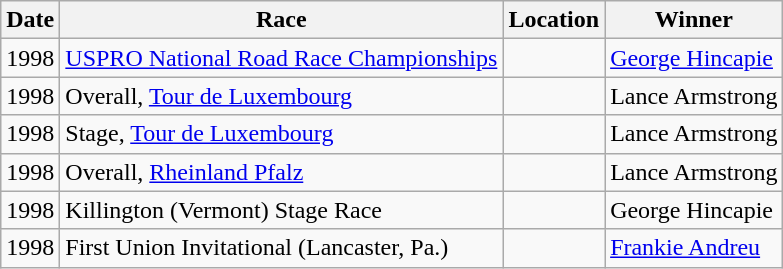<table class="wikitable sortable">
<tr>
<th>Date</th>
<th>Race</th>
<th>Location</th>
<th>Winner</th>
</tr>
<tr>
<td>1998</td>
<td> <a href='#'>USPRO National Road Race Championships</a></td>
<td></td>
<td><a href='#'>George Hincapie</a></td>
</tr>
<tr>
<td>1998</td>
<td>Overall, <a href='#'>Tour de Luxembourg</a></td>
<td></td>
<td>Lance Armstrong</td>
</tr>
<tr>
<td>1998</td>
<td>Stage, <a href='#'>Tour de Luxembourg</a></td>
<td></td>
<td>Lance Armstrong</td>
</tr>
<tr>
<td>1998</td>
<td>Overall, <a href='#'>Rheinland Pfalz</a></td>
<td></td>
<td>Lance Armstrong</td>
</tr>
<tr>
<td>1998</td>
<td>Killington (Vermont) Stage Race</td>
<td></td>
<td>George Hincapie</td>
</tr>
<tr>
<td>1998</td>
<td>First Union Invitational (Lancaster, Pa.)</td>
<td></td>
<td><a href='#'>Frankie Andreu</a></td>
</tr>
</table>
